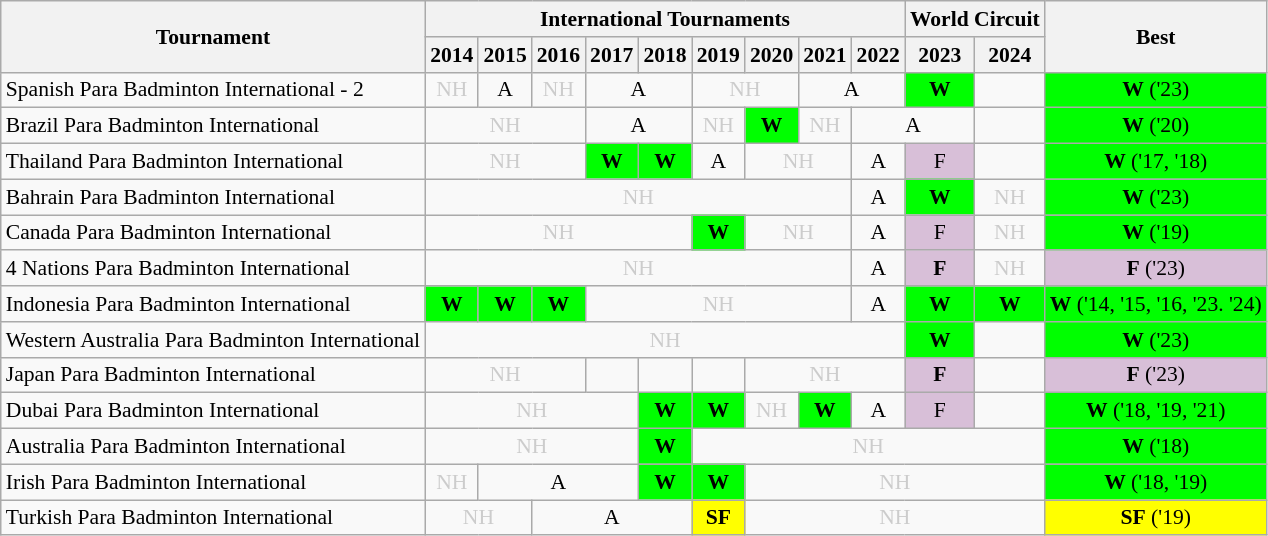<table class="wikitable" style="font-size: 90%; text-align:center">
<tr>
<th rowspan="2">Tournament</th>
<th colspan="9">International Tournaments</th>
<th colspan="2">World Circuit</th>
<th rowspan="2">Best</th>
</tr>
<tr>
<th>2014</th>
<th>2015</th>
<th>2016</th>
<th>2017</th>
<th>2018</th>
<th>2019</th>
<th>2020</th>
<th>2021</th>
<th>2022</th>
<th>2023</th>
<th>2024</th>
</tr>
<tr>
<td align=left>Spanish Para Badminton International - 2</td>
<td 2014; style=color:#ccc>NH</td>
<td 2015;>A</td>
<td 2016; style=color:#ccc>NH</td>
<td 2017; colspan="2">A</td>
<td 2019; colspan="2" style=color:#ccc>NH</td>
<td 2021; colspan="2">A</td>
<td 2023; bgcolor=00FF00><strong>W</strong></td>
<td 2024;></td>
<td Best; bgcolor=00FF00><strong>W</strong> ('23)</td>
</tr>
<tr>
<td align=left>Brazil Para Badminton International</td>
<td colspan="3" style=color:#ccc>NH</td>
<td 2017; colspan="2">A</td>
<td 2019; style=color:#ccc>NH</td>
<td 2020; bgcolor=00FF00><strong>W</strong></td>
<td 2021; style=color:#ccc>NH</td>
<td 2022; colspan="2">A</td>
<td 2024;></td>
<td Best; bgcolor=00FF00><strong>W</strong> ('20)</td>
</tr>
<tr>
<td align=left>Thailand Para Badminton International</td>
<td colspan="3" style=color:#ccc>NH</td>
<td 2017; bgcolor=00FF00><strong>W</strong></td>
<td 2018; bgcolor=00FF00><strong>W</strong></td>
<td 2019;>A</td>
<td colspan="2" style=color:#ccc>NH</td>
<td 2022;>A</td>
<td 2023; bgcolor=D8BFD8>F</td>
<td 2024;></td>
<td Best; bgcolor=00FF00><strong>W</strong> ('17, '18)</td>
</tr>
<tr>
<td align=left>Bahrain Para Badminton International</td>
<td colspan="8" style=color:#ccc>NH</td>
<td 2022;>A</td>
<td 2023; bgcolor=00FF00><strong>W</strong></td>
<td 2024; style=color:#ccc>NH</td>
<td Best; bgcolor=00FF00><strong>W</strong> ('23)</td>
</tr>
<tr>
<td align=left>Canada Para Badminton International</td>
<td colspan="5" style=color:#ccc>NH</td>
<td 2019; bgcolor=00FF00><strong>W</strong></td>
<td colspan="2" style=color:#ccc>NH</td>
<td 2022;>A</td>
<td 2023; bgcolor=D8BFD8>F</td>
<td 2024; style=color:#ccc>NH</td>
<td bgcolor=00FF00><strong>W</strong> ('19)</td>
</tr>
<tr>
<td align=left>4 Nations Para Badminton International</td>
<td colspan="8" style=color:#ccc>NH</td>
<td 2022;>A</td>
<td 2023; bgcolor=D8BFD8><strong>F</strong></td>
<td 2024; style=color:#ccc>NH</td>
<td bgcolor=D8BFD8><strong>F</strong> ('23)</td>
</tr>
<tr>
<td align=left>Indonesia Para Badminton International</td>
<td 2014; bgcolor=00FF00><strong>W</strong></td>
<td 2015; bgcolor=00FF00><strong>W</strong></td>
<td 2016; bgcolor=00FF00><strong>W</strong></td>
<td colspan="5" style=color:#ccc>NH</td>
<td 2022;>A</td>
<td 2023; bgcolor=00FF00><strong>W</strong></td>
<td 2024; bgcolor=00FF00><strong>W</strong></td>
<td Best; bgcolor=00FF00><strong>W</strong> ('14, '15, '16, '23. '24)</td>
</tr>
<tr>
<td align=left>Western Australia Para Badminton International</td>
<td colspan="9" style=color:#ccc>NH</td>
<td 2023; bgcolor=00FF00><strong>W</strong></td>
<td></td>
<td Best; bgcolor=00FF00><strong>W</strong> ('23)</td>
</tr>
<tr>
<td align=left>Japan Para Badminton International</td>
<td colspan="3" style=color:#ccc>NH</td>
<td 2017;></td>
<td 2018;></td>
<td 2019;></td>
<td colspan="3" style=color:#ccc>NH</td>
<td 2023; bgcolor=D8BFD8><strong>F</strong></td>
<td></td>
<td bgcolor=D8BFD8><strong>F</strong> ('23)</td>
</tr>
<tr>
<td align=left>Dubai Para Badminton International</td>
<td colspan="4" style=color:#ccc>NH</td>
<td 2018; bgcolor=00FF00><strong>W</strong></td>
<td 2019; bgcolor=00FF00><strong>W</strong></td>
<td 2020; style=color:#ccc>NH</td>
<td 2021; bgcolor=00FF00><strong>W</strong></td>
<td 2022;>A</td>
<td 2023; bgcolor=D8BFD8>F</td>
<td></td>
<td Best; bgcolor=00FF00><strong>W</strong> ('18, '19, '21)</td>
</tr>
<tr>
<td align=left>Australia Para Badminton International</td>
<td colspan="4" style=color:#ccc>NH</td>
<td 2018; bgcolor=00FF00><strong>W</strong></td>
<td colspan="6" style=color:#ccc>NH</td>
<td Best; bgcolor=00FF00><strong>W</strong> ('18)</td>
</tr>
<tr>
<td align=left>Irish Para Badminton International</td>
<td 2014; style=color:#ccc>NH</td>
<td 2015; colspan="3">A</td>
<td 2018; bgcolor=00FF00><strong>W</strong></td>
<td 2019; bgcolor=00FF00><strong>W</strong></td>
<td 2020; colspan="5" style=color:#ccc>NH</td>
<td Best; bgcolor=00FF00><strong>W</strong> ('18, '19)</td>
</tr>
<tr>
<td align=left>Turkish Para Badminton International</td>
<td 2014; colspan="2" style=color:#ccc>NH</td>
<td 2016; colspan="3">A</td>
<td 2019; bgcolor=FFFF00><strong>SF</strong></td>
<td 2020; colspan="5" style=color:#ccc>NH</td>
<td Best; bgcolor=FFFF00><strong>SF</strong> ('19)</td>
</tr>
</table>
